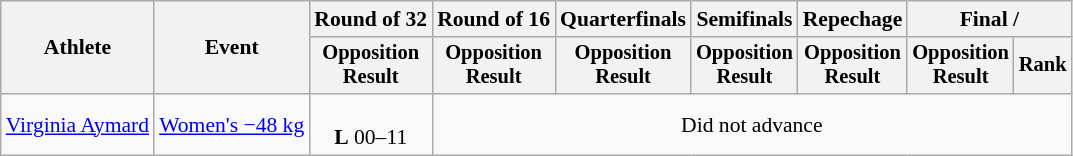<table class="wikitable" style="font-size:90%">
<tr>
<th rowspan="2">Athlete</th>
<th rowspan="2">Event</th>
<th>Round of 32</th>
<th>Round of 16</th>
<th>Quarterfinals</th>
<th>Semifinals</th>
<th>Repechage</th>
<th colspan=2>Final / </th>
</tr>
<tr style="font-size:95%">
<th>Opposition<br>Result</th>
<th>Opposition<br>Result</th>
<th>Opposition<br>Result</th>
<th>Opposition<br>Result</th>
<th>Opposition<br>Result</th>
<th>Opposition<br>Result</th>
<th>Rank</th>
</tr>
<tr align=center>
<td align=left><a href='#'>Virginia Aymard</a></td>
<td align=left><a href='#'>Women's −48 kg</a></td>
<td><br><strong>L</strong> 00–11</td>
<td colspan=6>Did not advance</td>
</tr>
</table>
